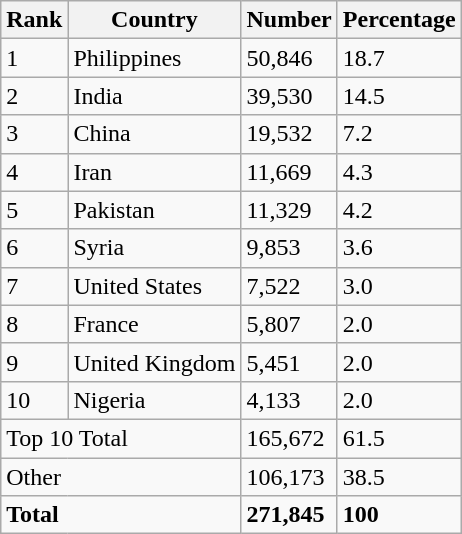<table class="wikitable" style="float: center;">
<tr>
<th>Rank</th>
<th>Country</th>
<th>Number</th>
<th>Percentage</th>
</tr>
<tr>
<td>1</td>
<td>Philippines</td>
<td>50,846</td>
<td>18.7</td>
</tr>
<tr>
<td>2</td>
<td>India</td>
<td>39,530</td>
<td>14.5</td>
</tr>
<tr>
<td>3</td>
<td>China</td>
<td>19,532</td>
<td>7.2</td>
</tr>
<tr>
<td>4</td>
<td>Iran</td>
<td>11,669</td>
<td>4.3</td>
</tr>
<tr>
<td>5</td>
<td>Pakistan</td>
<td>11,329</td>
<td>4.2</td>
</tr>
<tr>
<td>6</td>
<td>Syria</td>
<td>9,853</td>
<td>3.6</td>
</tr>
<tr>
<td>7</td>
<td>United States</td>
<td>7,522</td>
<td>3.0</td>
</tr>
<tr>
<td>8</td>
<td>France</td>
<td>5,807</td>
<td>2.0</td>
</tr>
<tr>
<td>9</td>
<td>United Kingdom</td>
<td>5,451</td>
<td>2.0</td>
</tr>
<tr>
<td>10</td>
<td>Nigeria</td>
<td>4,133</td>
<td>2.0</td>
</tr>
<tr>
<td colspan="2">Top 10 Total</td>
<td>165,672</td>
<td>61.5</td>
</tr>
<tr>
<td colspan="2">Other</td>
<td>106,173</td>
<td>38.5</td>
</tr>
<tr>
<td colspan="2"><strong>Total</strong></td>
<td><strong>271,845</strong></td>
<td><strong>100</strong></td>
</tr>
</table>
